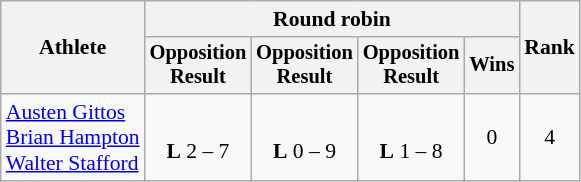<table class=wikitable style="font-size:90%;text-align:center">
<tr>
<th rowspan="2">Athlete</th>
<th colspan=4>Round robin</th>
<th rowspan=2>Rank</th>
</tr>
<tr style="font-size:95%">
<th>Opposition<br>Result</th>
<th>Opposition<br>Result</th>
<th>Opposition<br>Result</th>
<th>Wins</th>
</tr>
<tr>
<td style="text-align:left;"><a href='#'>Austen Gittos</a><br><a href='#'>Brian Hampton</a><br><a href='#'>Walter Stafford</a></td>
<td><br><strong>L</strong> 2 – 7</td>
<td><br><strong>L</strong> 0 – 9</td>
<td><br><strong>L</strong> 1 – 8</td>
<td>0</td>
<td>4</td>
</tr>
</table>
